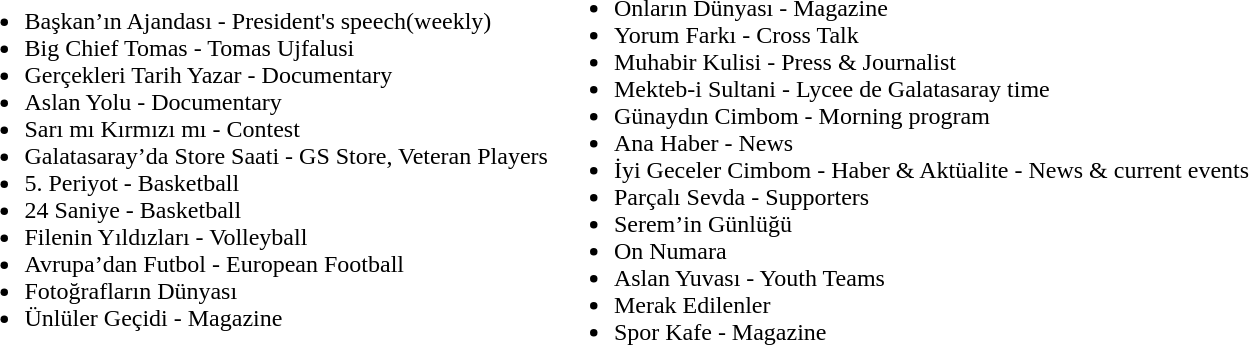<table>
<tr>
<td><br><ul><li>Başkan’ın Ajandası - President's speech(weekly)</li><li>Big Chief Tomas  - Tomas Ujfalusi</li><li>Gerçekleri Tarih Yazar - Documentary</li><li>Aslan Yolu   - Documentary</li><li>Sarı mı Kırmızı mı  - Contest</li><li>Galatasaray’da Store Saati - GS Store, Veteran Players</li><li>5. Periyot   - Basketball</li><li>24 Saniye   - Basketball</li><li>Filenin Yıldızları  - Volleyball</li><li>Avrupa’dan Futbol - European Football</li><li>Fotoğrafların Dünyası</li><li>Ünlüler Geçidi   - Magazine</li></ul></td>
<td><br><ul><li>Onların Dünyası - Magazine</li><li>Yorum Farkı   - Cross Talk</li><li>Muhabir Kulisi - Press & Journalist</li><li>Mekteb-i Sultani - Lycee de Galatasaray time</li><li>Günaydın Cimbom - Morning program</li><li>Ana Haber - News</li><li>İyi Geceler Cimbom  - Haber & Aktüalite - News & current events</li><li>Parçalı Sevda - Supporters</li><li>Serem’in Günlüğü</li><li>On Numara</li><li>Aslan Yuvası - Youth Teams</li><li>Merak Edilenler</li><li>Spor Kafe - Magazine</li></ul></td>
</tr>
</table>
